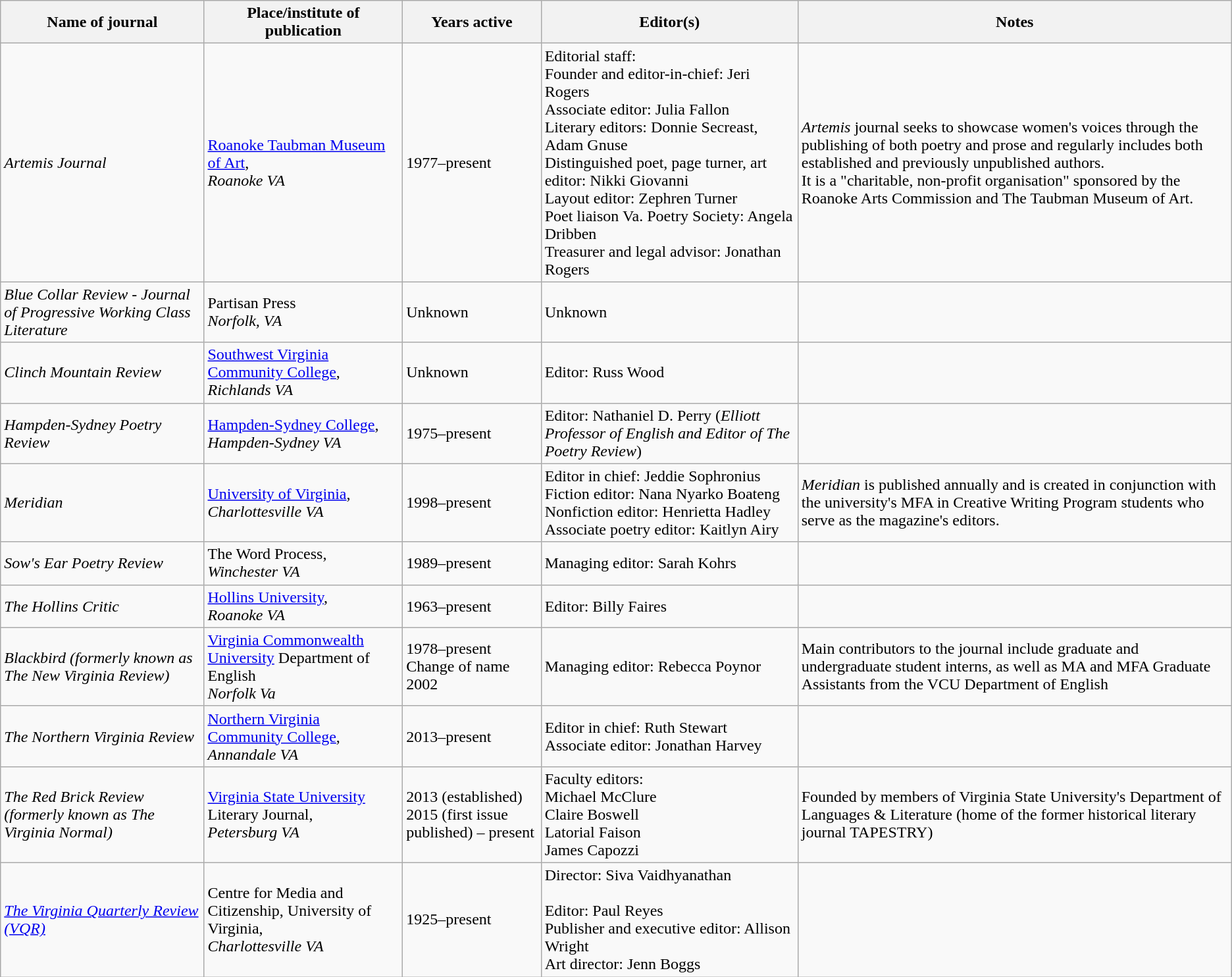<table class="wikitable">
<tr>
<th>Name of journal</th>
<th>Place/institute of publication</th>
<th>Years active</th>
<th>Editor(s)</th>
<th>Notes</th>
</tr>
<tr>
<td><em>Artemis Journal</em></td>
<td><a href='#'>Roanoke Taubman Museum of Art</a>,<br><em>Roanoke VA</em></td>
<td>1977–present</td>
<td>Editorial staff:<br>Founder and editor-in-chief: Jeri Rogers<br>Associate editor: Julia Fallon<br>Literary editors: Donnie Secreast, Adam Gnuse<br>Distinguished poet, page turner, art editor: Nikki Giovanni<br>Layout editor: Zephren Turner<br>Poet liaison Va. Poetry Society: Angela Dribben<br>Treasurer and legal advisor: Jonathan Rogers</td>
<td><em>Artemis</em> journal seeks to showcase women's voices through the publishing of both poetry and prose and regularly includes both established and previously unpublished authors.<br>It is a "charitable, non-profit organisation" sponsored by the Roanoke Arts Commission and The Taubman Museum of Art.</td>
</tr>
<tr>
<td><em>Blue Collar Review - Journal of Progressive Working Class Literature</em></td>
<td>Partisan Press<br><em>Norfolk, VA</em></td>
<td>Unknown</td>
<td>Unknown</td>
<td></td>
</tr>
<tr>
<td><em>Clinch Mountain Review</em></td>
<td><a href='#'>Southwest Virginia Community College</a>,<br><em>Richlands VA</em></td>
<td>Unknown</td>
<td>Editor: Russ Wood</td>
<td></td>
</tr>
<tr>
<td><em>Hampden-Sydney Poetry Review</em></td>
<td><a href='#'>Hampden-Sydney College</a>,<br><em>Hampden-Sydney VA</em></td>
<td>1975–present</td>
<td>Editor: Nathaniel D. Perry (<em>Elliott Professor of English and Editor of The Poetry Review</em>)</td>
<td></td>
</tr>
<tr>
<td><em>Meridian</em></td>
<td><a href='#'>University of Virginia</a>,<br><em>Charlottesville VA</em></td>
<td>1998–present</td>
<td>Editor in chief: Jeddie Sophronius<br>Fiction editor: Nana Nyarko Boateng<br>Nonfiction editor: Henrietta Hadley<br>Associate poetry editor: Kaitlyn Airy</td>
<td><em>Meridian</em> is published annually and is created in conjunction with the university's MFA in Creative Writing Program students who serve as the magazine's editors.</td>
</tr>
<tr>
<td><em>Sow's Ear Poetry Review</em></td>
<td>The Word Process,<br><em>Winchester VA</em></td>
<td>1989–present</td>
<td>Managing editor: Sarah Kohrs</td>
<td></td>
</tr>
<tr>
<td><em>The Hollins Critic</em></td>
<td><a href='#'>Hollins University</a>,<br><em>Roanoke VA</em></td>
<td>1963–present</td>
<td>Editor: Billy Faires</td>
<td></td>
</tr>
<tr>
<td><em>Blackbird (formerly known as The New Virginia Review)</em></td>
<td><a href='#'>Virginia Commonwealth University</a> Department of English<br><em>Norfolk Va</em></td>
<td>1978–present<br>Change of name 2002</td>
<td>Managing editor: Rebecca Poynor</td>
<td>Main contributors to the journal include graduate and undergraduate student interns, as well as MA and MFA Graduate Assistants from the VCU Department of English</td>
</tr>
<tr>
<td><em>The Northern Virginia Review</em></td>
<td><a href='#'>Northern Virginia Community College</a>,<br><em>Annandale VA</em></td>
<td>2013–present</td>
<td>Editor in chief: Ruth Stewart<br>Associate editor: Jonathan Harvey</td>
<td></td>
</tr>
<tr>
<td><em>The Red Brick Review (formerly known as The Virginia Normal)</em></td>
<td><a href='#'>Virginia State University</a> Literary Journal,<br><em>Petersburg VA</em></td>
<td>2013 (established)<br>2015 (first issue published) – present</td>
<td>Faculty editors:<br>Michael McClure<br>Claire Boswell<br>Latorial Faison<br>James Capozzi</td>
<td>Founded by members of Virginia State University's Department of Languages & Literature (home of the former historical literary journal TAPESTRY)</td>
</tr>
<tr>
<td><em><a href='#'>The Virginia Quarterly Review (VQR)</a></em></td>
<td>Centre for Media and Citizenship, University of Virginia,<br><em>Charlottesville VA</em></td>
<td>1925–present</td>
<td>Director: Siva Vaidhyanathan<br><br>Editor: Paul Reyes<br>
Publisher and executive editor: Allison Wright<br>
Art director: Jenn Boggs</td>
<td></td>
</tr>
</table>
